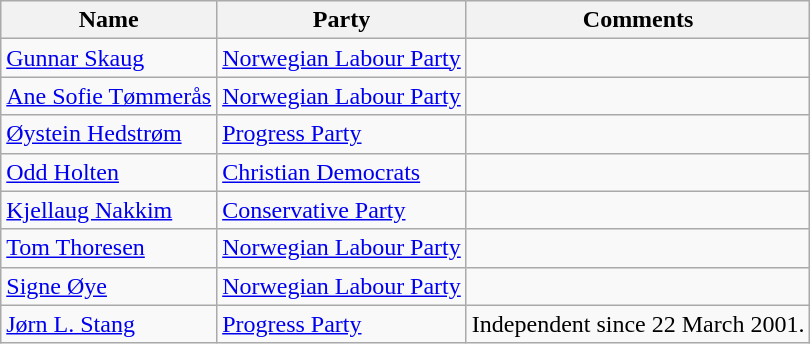<table class="wikitable">
<tr>
<th>Name</th>
<th>Party</th>
<th>Comments</th>
</tr>
<tr>
<td><a href='#'>Gunnar Skaug</a></td>
<td><a href='#'>Norwegian Labour Party</a></td>
<td></td>
</tr>
<tr>
<td><a href='#'>Ane Sofie Tømmerås</a></td>
<td><a href='#'>Norwegian Labour Party</a></td>
<td></td>
</tr>
<tr>
<td><a href='#'>Øystein Hedstrøm</a></td>
<td><a href='#'>Progress Party</a></td>
<td></td>
</tr>
<tr>
<td><a href='#'>Odd Holten</a></td>
<td><a href='#'>Christian Democrats</a></td>
<td></td>
</tr>
<tr>
<td><a href='#'>Kjellaug Nakkim</a></td>
<td><a href='#'>Conservative Party</a></td>
<td></td>
</tr>
<tr>
<td><a href='#'>Tom Thoresen</a></td>
<td><a href='#'>Norwegian Labour Party</a></td>
<td></td>
</tr>
<tr>
<td><a href='#'>Signe Øye</a></td>
<td><a href='#'>Norwegian Labour Party</a></td>
<td></td>
</tr>
<tr>
<td><a href='#'>Jørn L. Stang</a></td>
<td><a href='#'>Progress Party</a></td>
<td>Independent since 22 March 2001.</td>
</tr>
</table>
